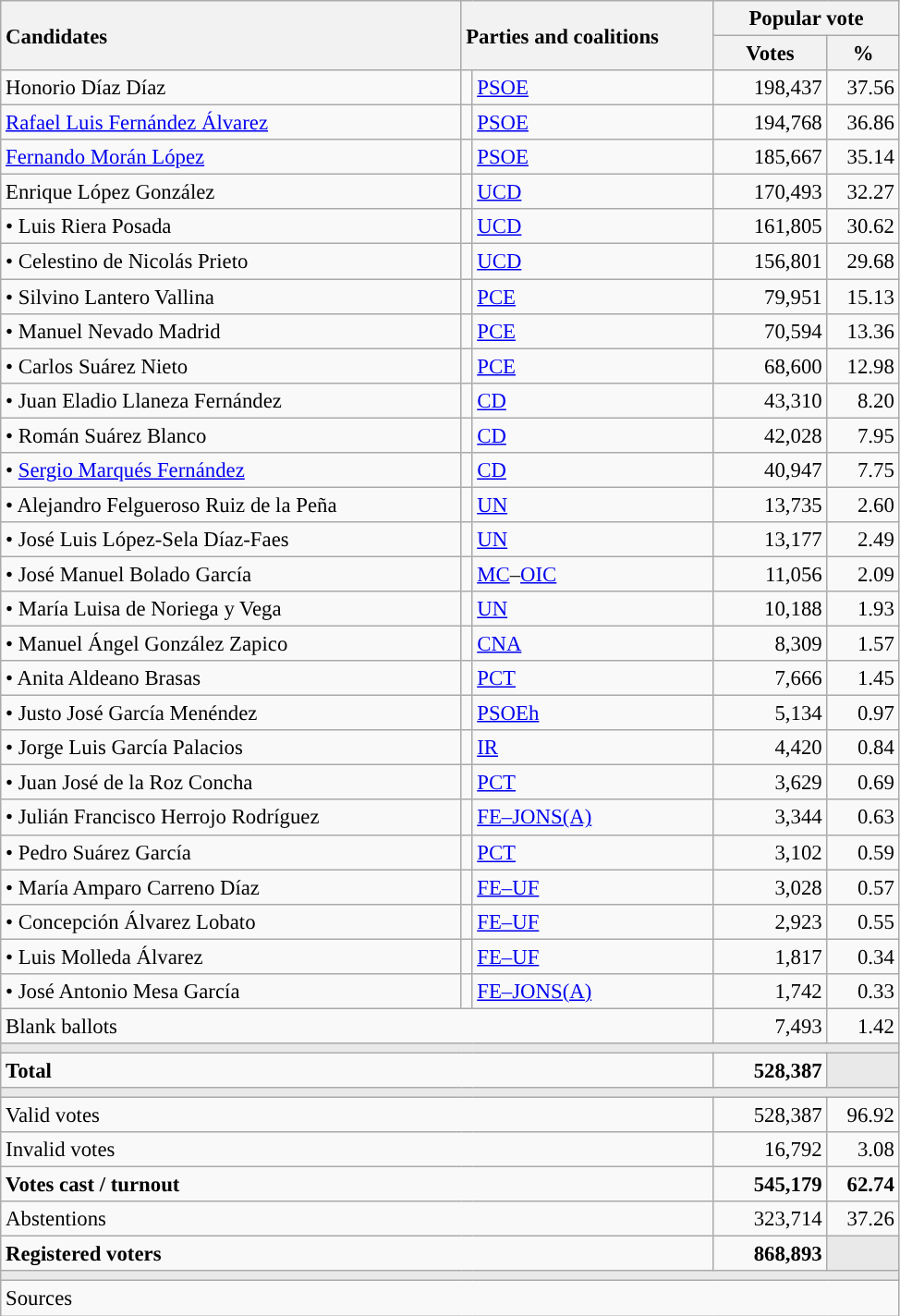<table class="wikitable" style="text-align:right; font-size:95%;">
<tr>
<th style="text-align:left;" rowspan="2" width="325">Candidates</th>
<th style="text-align:left;" rowspan="2" colspan="2" width="175">Parties and coalitions</th>
<th colspan="2">Popular vote</th>
</tr>
<tr>
<th width="75">Votes</th>
<th width="45">%</th>
</tr>
<tr>
<td align="left"> Honorio Díaz Díaz</td>
<td width="1" style="color:inherit;background:"></td>
<td align="left"><a href='#'>PSOE</a></td>
<td>198,437</td>
<td>37.56</td>
</tr>
<tr>
<td align="left"> <a href='#'>Rafael Luis Fernández Álvarez</a></td>
<td style="color:inherit;background:"></td>
<td align="left"><a href='#'>PSOE</a></td>
<td>194,768</td>
<td>36.86</td>
</tr>
<tr>
<td align="left"> <a href='#'>Fernando Morán López</a></td>
<td style="color:inherit;background:"></td>
<td align="left"><a href='#'>PSOE</a></td>
<td>185,667</td>
<td>35.14</td>
</tr>
<tr>
<td align="left"> Enrique López González</td>
<td style="color:inherit;background:"></td>
<td align="left"><a href='#'>UCD</a></td>
<td>170,493</td>
<td>32.27</td>
</tr>
<tr>
<td align="left">• Luis Riera Posada</td>
<td style="color:inherit;background:"></td>
<td align="left"><a href='#'>UCD</a></td>
<td>161,805</td>
<td>30.62</td>
</tr>
<tr>
<td align="left">• Celestino de Nicolás Prieto</td>
<td style="color:inherit;background:"></td>
<td align="left"><a href='#'>UCD</a></td>
<td>156,801</td>
<td>29.68</td>
</tr>
<tr>
<td align="left">• Silvino Lantero Vallina</td>
<td style="color:inherit;background:"></td>
<td align="left"><a href='#'>PCE</a></td>
<td>79,951</td>
<td>15.13</td>
</tr>
<tr>
<td align="left">• Manuel Nevado Madrid</td>
<td style="color:inherit;background:"></td>
<td align="left"><a href='#'>PCE</a></td>
<td>70,594</td>
<td>13.36</td>
</tr>
<tr>
<td align="left">• Carlos Suárez Nieto</td>
<td style="color:inherit;background:"></td>
<td align="left"><a href='#'>PCE</a></td>
<td>68,600</td>
<td>12.98</td>
</tr>
<tr>
<td align="left">• Juan Eladio Llaneza Fernández</td>
<td style="color:inherit;background:"></td>
<td align="left"><a href='#'>CD</a></td>
<td>43,310</td>
<td>8.20</td>
</tr>
<tr>
<td align="left">• Román Suárez Blanco</td>
<td style="color:inherit;background:"></td>
<td align="left"><a href='#'>CD</a></td>
<td>42,028</td>
<td>7.95</td>
</tr>
<tr>
<td align="left">• <a href='#'>Sergio Marqués Fernández</a></td>
<td style="color:inherit;background:"></td>
<td align="left"><a href='#'>CD</a></td>
<td>40,947</td>
<td>7.75</td>
</tr>
<tr>
<td align="left">• Alejandro Felgueroso Ruiz de la Peña</td>
<td style="color:inherit;background:"></td>
<td align="left"><a href='#'>UN</a></td>
<td>13,735</td>
<td>2.60</td>
</tr>
<tr>
<td align="left">• José Luis López-Sela Díaz-Faes</td>
<td style="color:inherit;background:"></td>
<td align="left"><a href='#'>UN</a></td>
<td>13,177</td>
<td>2.49</td>
</tr>
<tr>
<td align="left">• José Manuel Bolado García</td>
<td style="color:inherit;background:"></td>
<td align="left"><a href='#'>MC</a>–<a href='#'>OIC</a></td>
<td>11,056</td>
<td>2.09</td>
</tr>
<tr>
<td align="left">• María Luisa de Noriega y Vega</td>
<td style="color:inherit;background:"></td>
<td align="left"><a href='#'>UN</a></td>
<td>10,188</td>
<td>1.93</td>
</tr>
<tr>
<td align="left">• Manuel Ángel González Zapico</td>
<td style="color:inherit;background:"></td>
<td align="left"><a href='#'>CNA</a></td>
<td>8,309</td>
<td>1.57</td>
</tr>
<tr>
<td align="left">• Anita Aldeano Brasas</td>
<td style="color:inherit;background:"></td>
<td align="left"><a href='#'>PCT</a></td>
<td>7,666</td>
<td>1.45</td>
</tr>
<tr>
<td align="left">• Justo José García Menéndez</td>
<td style="color:inherit;background:"></td>
<td align="left"><a href='#'>PSOEh</a></td>
<td>5,134</td>
<td>0.97</td>
</tr>
<tr>
<td align="left">• Jorge Luis García Palacios</td>
<td style="color:inherit;background:"></td>
<td align="left"><a href='#'>IR</a></td>
<td>4,420</td>
<td>0.84</td>
</tr>
<tr>
<td align="left">• Juan José de la Roz Concha</td>
<td style="color:inherit;background:"></td>
<td align="left"><a href='#'>PCT</a></td>
<td>3,629</td>
<td>0.69</td>
</tr>
<tr>
<td align="left">• Julián Francisco Herrojo Rodríguez</td>
<td style="color:inherit;background:"></td>
<td align="left"><a href='#'>FE–JONS(A)</a></td>
<td>3,344</td>
<td>0.63</td>
</tr>
<tr>
<td align="left">• Pedro Suárez García</td>
<td style="color:inherit;background:"></td>
<td align="left"><a href='#'>PCT</a></td>
<td>3,102</td>
<td>0.59</td>
</tr>
<tr>
<td align="left">• María Amparo Carreno Díaz</td>
<td style="color:inherit;background:"></td>
<td align="left"><a href='#'>FE–UF</a></td>
<td>3,028</td>
<td>0.57</td>
</tr>
<tr>
<td align="left">• Concepción Álvarez Lobato</td>
<td style="color:inherit;background:"></td>
<td align="left"><a href='#'>FE–UF</a></td>
<td>2,923</td>
<td>0.55</td>
</tr>
<tr>
<td align="left">• Luis Molleda Álvarez</td>
<td style="color:inherit;background:"></td>
<td align="left"><a href='#'>FE–UF</a></td>
<td>1,817</td>
<td>0.34</td>
</tr>
<tr>
<td align="left">• José Antonio Mesa García</td>
<td style="color:inherit;background:"></td>
<td align="left"><a href='#'>FE–JONS(A)</a></td>
<td>1,742</td>
<td>0.33</td>
</tr>
<tr>
<td align="left" colspan="3">Blank ballots</td>
<td>7,493</td>
<td>1.42</td>
</tr>
<tr>
<td colspan="5" bgcolor="#E9E9E9"></td>
</tr>
<tr style="font-weight:bold;">
<td align="left" colspan="3">Total</td>
<td>528,387</td>
<td bgcolor="#E9E9E9"></td>
</tr>
<tr>
<td colspan="5" bgcolor="#E9E9E9"></td>
</tr>
<tr>
<td align="left" colspan="3">Valid votes</td>
<td>528,387</td>
<td>96.92</td>
</tr>
<tr>
<td align="left" colspan="3">Invalid votes</td>
<td>16,792</td>
<td>3.08</td>
</tr>
<tr style="font-weight:bold;">
<td align="left" colspan="3">Votes cast / turnout</td>
<td>545,179</td>
<td>62.74</td>
</tr>
<tr>
<td align="left" colspan="3">Abstentions</td>
<td>323,714</td>
<td>37.26</td>
</tr>
<tr style="font-weight:bold;">
<td align="left" colspan="3">Registered voters</td>
<td>868,893</td>
<td bgcolor="#E9E9E9"></td>
</tr>
<tr>
<td colspan="5" bgcolor="#E9E9E9"></td>
</tr>
<tr>
<td align="left" colspan="5">Sources</td>
</tr>
</table>
